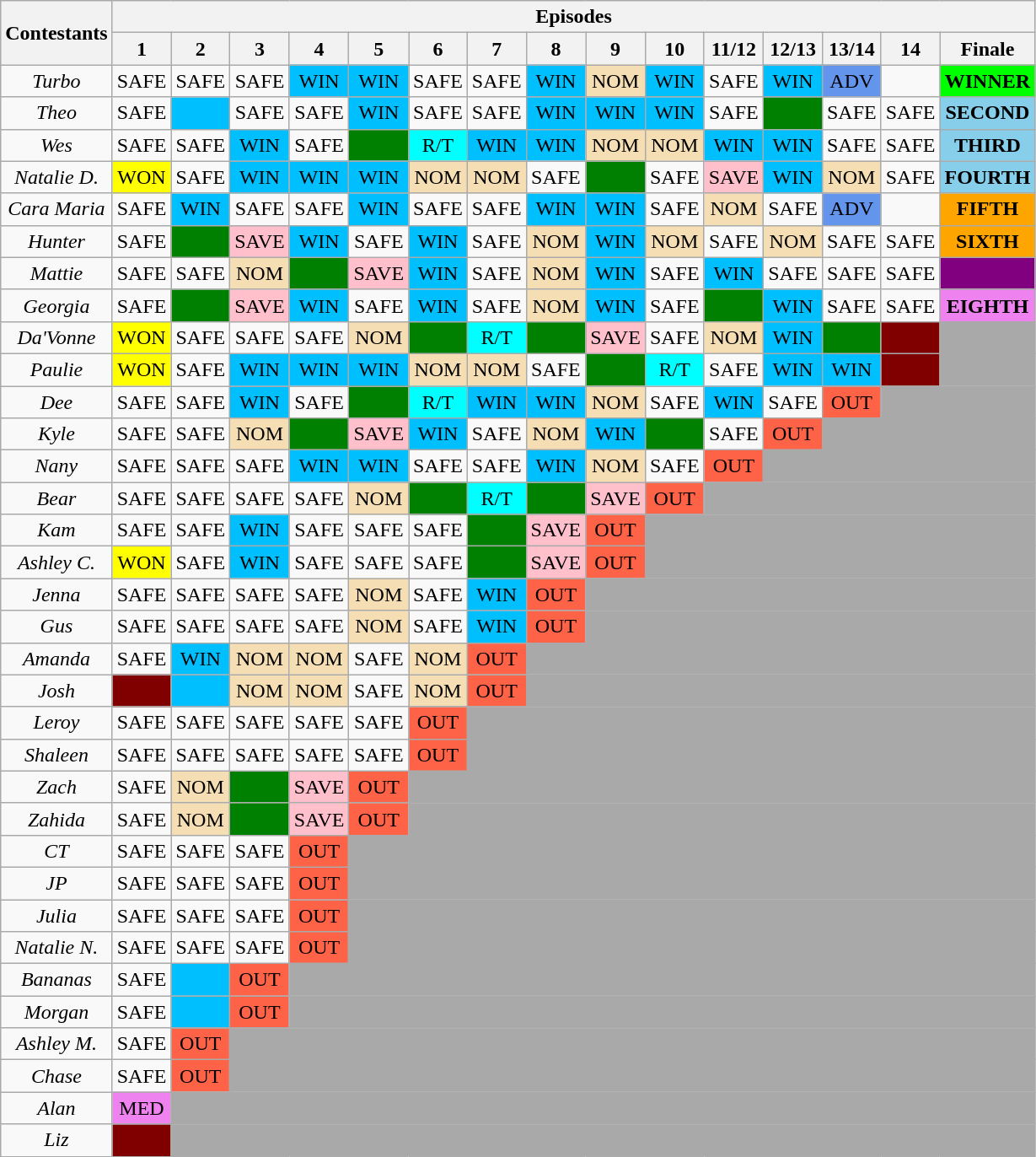<table class="wikitable" border="2" style="text-align:center">
<tr>
<th rowspan=2>Contestants</th>
<th colspan="17">Episodes</th>
</tr>
<tr>
<th>1</th>
<th>2</th>
<th>3</th>
<th>4</th>
<th>5</th>
<th>6</th>
<th>7</th>
<th>8</th>
<th>9</th>
<th>10</th>
<th>11/12</th>
<th>12/13</th>
<th>13/14</th>
<th>14</th>
<th>Finale</th>
</tr>
<tr>
<td><em>Turbo</em></td>
<td>SAFE</td>
<td>SAFE</td>
<td>SAFE</td>
<td bgcolor="deepskyblue">WIN</td>
<td bgcolor="deepskyblue">WIN</td>
<td>SAFE</td>
<td>SAFE</td>
<td bgcolor="deepskyblue">WIN</td>
<td bgcolor="wheat">NOM</td>
<td bgcolor="deepskyblue">WIN</td>
<td>SAFE</td>
<td bgcolor="deepskyblue">WIN</td>
<td bgcolor="cornflowerblue">ADV</td>
<td></td>
<td bgcolor="lime"><strong>WINNER</strong></td>
</tr>
<tr>
<td><em>Theo</em></td>
<td>SAFE</td>
<td bgcolor="deepskyblue"></td>
<td>SAFE</td>
<td>SAFE</td>
<td bgcolor="deepskyblue">WIN</td>
<td>SAFE</td>
<td>SAFE</td>
<td bgcolor="deepskyblue">WIN</td>
<td bgcolor="deepskyblue">WIN</td>
<td bgcolor="deepskyblue">WIN</td>
<td>SAFE</td>
<td bgcolor="green"></td>
<td>SAFE</td>
<td>SAFE</td>
<td bgcolor="skyblue"><strong>SECOND</strong></td>
</tr>
<tr>
<td><em>Wes</em></td>
<td>SAFE</td>
<td>SAFE</td>
<td bgcolor="deepskyblue">WIN</td>
<td>SAFE</td>
<td bgcolor="green"></td>
<td bgcolor="aqua">R/T</td>
<td bgcolor="deepskyblue">WIN</td>
<td bgcolor="deepskyblue">WIN</td>
<td bgcolor="wheat">NOM</td>
<td bgcolor="wheat">NOM</td>
<td bgcolor="deepskyblue">WIN</td>
<td bgcolor="deepskyblue">WIN</td>
<td>SAFE</td>
<td>SAFE</td>
<td bgcolor="skyblue"><strong>THIRD</strong></td>
</tr>
<tr>
<td><em>Natalie D.</em></td>
<td bgcolor="yellow">WON</td>
<td>SAFE</td>
<td bgcolor="deepskyblue">WIN</td>
<td bgcolor="deepskyblue">WIN</td>
<td bgcolor="deepskyblue">WIN</td>
<td bgcolor="wheat">NOM</td>
<td bgcolor="wheat">NOM</td>
<td>SAFE</td>
<td bgcolor="green"></td>
<td>SAFE</td>
<td bgcolor="pink">SAVE</td>
<td bgcolor="deepskyblue">WIN</td>
<td bgcolor="wheat">NOM</td>
<td>SAFE</td>
<td bgcolor="skyblue"><strong>FOURTH</strong></td>
</tr>
<tr>
<td nowrap><em>Cara Maria</em></td>
<td>SAFE</td>
<td bgcolor="deepskyblue">WIN</td>
<td>SAFE</td>
<td>SAFE</td>
<td bgcolor="deepskyblue">WIN</td>
<td>SAFE</td>
<td>SAFE</td>
<td bgcolor="deepskyblue">WIN</td>
<td bgcolor="deepskyblue">WIN</td>
<td>SAFE</td>
<td bgcolor="wheat">NOM</td>
<td>SAFE</td>
<td bgcolor="cornflowerblue">ADV</td>
<td></td>
<td bgcolor="orange"><strong>FIFTH</strong></td>
</tr>
<tr>
<td><em>Hunter</em></td>
<td>SAFE</td>
<td bgcolor="green"></td>
<td bgcolor="pink">SAVE</td>
<td bgcolor="deepskyblue">WIN</td>
<td>SAFE</td>
<td bgcolor="deepskyblue">WIN</td>
<td>SAFE</td>
<td bgcolor="wheat">NOM</td>
<td bgcolor="deepskyblue">WIN</td>
<td bgcolor="wheat">NOM</td>
<td>SAFE</td>
<td bgcolor="wheat">NOM</td>
<td>SAFE</td>
<td>SAFE</td>
<td bgcolor="orange"><strong>SIXTH</strong></td>
</tr>
<tr>
<td><em>Mattie</em></td>
<td>SAFE</td>
<td>SAFE</td>
<td bgcolor="wheat">NOM</td>
<td bgcolor="green"></td>
<td bgcolor="pink">SAVE</td>
<td bgcolor="deepskyblue">WIN</td>
<td>SAFE</td>
<td bgcolor="wheat">NOM</td>
<td bgcolor="deepskyblue">WIN</td>
<td>SAFE</td>
<td bgcolor="deepskyblue">WIN</td>
<td>SAFE</td>
<td>SAFE</td>
<td>SAFE</td>
<td bgcolor="purple"></td>
</tr>
<tr>
<td><em>Georgia</em></td>
<td>SAFE</td>
<td bgcolor="green"></td>
<td bgcolor="pink">SAVE</td>
<td bgcolor="deepskyblue">WIN</td>
<td>SAFE</td>
<td bgcolor="deepskyblue">WIN</td>
<td>SAFE</td>
<td bgcolor="wheat">NOM</td>
<td bgcolor="deepskyblue">WIN</td>
<td>SAFE</td>
<td bgcolor="green"></td>
<td bgcolor="deepskyblue">WIN</td>
<td>SAFE</td>
<td>SAFE</td>
<td bgcolor="violet"><strong>EIGHTH</strong></td>
</tr>
<tr>
<td><em>Da'Vonne</em></td>
<td bgcolor="yellow">WON</td>
<td>SAFE</td>
<td>SAFE</td>
<td>SAFE</td>
<td bgcolor="wheat">NOM</td>
<td bgcolor="green"></td>
<td bgcolor="aqua">R/T</td>
<td bgcolor="green"></td>
<td bgcolor="pink">SAVE</td>
<td>SAFE</td>
<td bgcolor="wheat">NOM</td>
<td bgcolor="deepskyblue">WIN</td>
<td bgcolor="green"></td>
<td bgcolor="maroon"></td>
<td colspan="2" bgcolor="darkgray"></td>
</tr>
<tr>
<td><em>Paulie</em></td>
<td bgcolor="yellow">WON</td>
<td>SAFE</td>
<td bgcolor="deepskyblue">WIN</td>
<td bgcolor="deepskyblue">WIN</td>
<td bgcolor="deepskyblue">WIN</td>
<td bgcolor="wheat">NOM</td>
<td bgcolor="wheat">NOM</td>
<td>SAFE</td>
<td bgcolor="green"></td>
<td bgcolor="aqua">R/T</td>
<td>SAFE</td>
<td bgcolor="deepskyblue">WIN</td>
<td bgcolor="deepskyblue">WIN</td>
<td bgcolor="maroon"></td>
<td colspan="2" bgcolor="darkgray"></td>
</tr>
<tr>
<td><em>Dee</em></td>
<td>SAFE</td>
<td>SAFE</td>
<td bgcolor="deepskyblue">WIN</td>
<td>SAFE</td>
<td bgcolor="green"></td>
<td bgcolor="aqua">R/T</td>
<td bgcolor="deepskyblue">WIN</td>
<td bgcolor="deepskyblue">WIN</td>
<td bgcolor="wheat">NOM</td>
<td>SAFE</td>
<td bgcolor="deepskyblue">WIN</td>
<td>SAFE</td>
<td bgcolor="tomato">OUT</td>
<td colspan="3" bgcolor="darkgray"></td>
</tr>
<tr>
<td><em>Kyle</em></td>
<td>SAFE</td>
<td>SAFE</td>
<td bgcolor="wheat">NOM</td>
<td bgcolor="green"></td>
<td bgcolor="pink">SAVE</td>
<td bgcolor="deepskyblue">WIN</td>
<td>SAFE</td>
<td bgcolor="wheat">NOM</td>
<td bgcolor="deepskyblue">WIN</td>
<td bgcolor="green"></td>
<td>SAFE</td>
<td bgcolor="tomato">OUT</td>
<td colspan="4" bgcolor="darkgray"></td>
</tr>
<tr>
<td><em>Nany</em></td>
<td>SAFE</td>
<td>SAFE</td>
<td>SAFE</td>
<td bgcolor="deepskyblue">WIN</td>
<td bgcolor="deepskyblue">WIN</td>
<td>SAFE</td>
<td>SAFE</td>
<td bgcolor="deepskyblue">WIN</td>
<td bgcolor="wheat">NOM</td>
<td>SAFE</td>
<td bgcolor="tomato">OUT</td>
<td colspan="5" bgcolor="darkgray"></td>
</tr>
<tr>
<td><em>Bear</em></td>
<td>SAFE</td>
<td>SAFE</td>
<td>SAFE</td>
<td>SAFE</td>
<td bgcolor="wheat">NOM</td>
<td bgcolor="green"></td>
<td bgcolor="aqua">R/T</td>
<td bgcolor="green"></td>
<td bgcolor="pink">SAVE</td>
<td bgcolor="tomato">OUT</td>
<td colspan="6" bgcolor="darkgray"></td>
</tr>
<tr>
<td><em>Kam</em></td>
<td>SAFE</td>
<td>SAFE</td>
<td bgcolor="deepskyblue">WIN</td>
<td>SAFE</td>
<td>SAFE</td>
<td>SAFE</td>
<td bgcolor="green"></td>
<td bgcolor="pink">SAVE</td>
<td bgcolor="tomato">OUT</td>
<td colspan="7" bgcolor="darkgray"></td>
</tr>
<tr>
<td><em>Ashley C.</em></td>
<td bgcolor="yellow">WON</td>
<td>SAFE</td>
<td bgcolor="deepskyblue">WIN</td>
<td>SAFE</td>
<td>SAFE</td>
<td>SAFE</td>
<td bgcolor="green"></td>
<td bgcolor="pink">SAVE</td>
<td bgcolor="tomato">OUT</td>
<td colspan="7" bgcolor="darkgray"></td>
</tr>
<tr>
<td><em>Jenna</em></td>
<td>SAFE</td>
<td>SAFE</td>
<td>SAFE</td>
<td>SAFE</td>
<td bgcolor="wheat">NOM</td>
<td>SAFE</td>
<td bgcolor="deepskyblue">WIN</td>
<td bgcolor="tomato">OUT</td>
<td colspan="8" bgcolor="darkgray"></td>
</tr>
<tr>
<td><em>Gus</em></td>
<td>SAFE</td>
<td>SAFE</td>
<td>SAFE</td>
<td>SAFE</td>
<td bgcolor="wheat">NOM</td>
<td>SAFE</td>
<td bgcolor="deepskyblue">WIN</td>
<td bgcolor="tomato">OUT</td>
<td colspan="8" bgcolor="darkgray"></td>
</tr>
<tr>
<td><em>Amanda</em></td>
<td>SAFE</td>
<td bgcolor="deepskyblue">WIN</td>
<td bgcolor="wheat">NOM</td>
<td bgcolor="wheat">NOM</td>
<td>SAFE</td>
<td bgcolor="wheat">NOM</td>
<td bgcolor="tomato">OUT</td>
<td colspan="9" bgcolor="darkgray"></td>
</tr>
<tr>
<td><em>Josh</em></td>
<td bgcolor="maroon"></td>
<td bgcolor="deepskyblue"></td>
<td bgcolor="wheat">NOM</td>
<td bgcolor="wheat">NOM</td>
<td>SAFE</td>
<td bgcolor="wheat">NOM</td>
<td bgcolor="tomato">OUT</td>
<td colspan="9" bgcolor="darkgray"></td>
</tr>
<tr>
<td><em>Leroy</em></td>
<td>SAFE</td>
<td>SAFE</td>
<td>SAFE</td>
<td>SAFE</td>
<td>SAFE</td>
<td bgcolor="tomato">OUT</td>
<td colspan="10" bgcolor="darkgray"></td>
</tr>
<tr>
<td><em>Shaleen</em></td>
<td>SAFE</td>
<td>SAFE</td>
<td>SAFE</td>
<td>SAFE</td>
<td>SAFE</td>
<td bgcolor="tomato">OUT</td>
<td colspan="10" bgcolor="darkgray"></td>
</tr>
<tr>
<td><em>Zach</em></td>
<td>SAFE</td>
<td bgcolor="wheat">NOM</td>
<td bgcolor="green"></td>
<td bgcolor="pink">SAVE</td>
<td bgcolor="tomato">OUT</td>
<td colspan="11" bgcolor="darkgray"></td>
</tr>
<tr>
<td><em>Zahida</em></td>
<td>SAFE</td>
<td bgcolor="wheat">NOM</td>
<td bgcolor="green"></td>
<td bgcolor="pink">SAVE</td>
<td bgcolor="tomato">OUT</td>
<td colspan="11" bgcolor="darkgray"></td>
</tr>
<tr>
<td><em>CT</em></td>
<td>SAFE</td>
<td>SAFE</td>
<td>SAFE</td>
<td bgcolor="tomato">OUT</td>
<td colspan="12" bgcolor="darkgray"></td>
</tr>
<tr>
<td><em>JP</em></td>
<td>SAFE</td>
<td>SAFE</td>
<td>SAFE</td>
<td bgcolor="tomato">OUT</td>
<td colspan="12" bgcolor="darkgray"></td>
</tr>
<tr>
<td><em>Julia</em></td>
<td>SAFE</td>
<td>SAFE</td>
<td>SAFE</td>
<td bgcolor="tomato">OUT</td>
<td colspan="12" bgcolor="darkgray"></td>
</tr>
<tr>
<td><em>Natalie N.</em></td>
<td>SAFE</td>
<td>SAFE</td>
<td>SAFE</td>
<td bgcolor="tomato">OUT</td>
<td colspan="12" bgcolor="darkgray"></td>
</tr>
<tr>
<td><em>Bananas</em></td>
<td>SAFE</td>
<td bgcolor="deepskyblue"></td>
<td bgcolor="tomato">OUT</td>
<td colspan="13" bgcolor="darkgray"></td>
</tr>
<tr>
<td><em>Morgan</em></td>
<td>SAFE</td>
<td bgcolor="deepskyblue"></td>
<td bgcolor="tomato">OUT</td>
<td colspan="13" bgcolor="darkgray"></td>
</tr>
<tr>
<td><em>Ashley M.</em></td>
<td>SAFE</td>
<td bgcolor="tomato">OUT</td>
<td colspan="14" bgcolor="darkgray"></td>
</tr>
<tr>
<td><em>Chase</em></td>
<td>SAFE</td>
<td bgcolor="tomato">OUT</td>
<td colspan="14" bgcolor="darkgray"></td>
</tr>
<tr>
<td><em>Alan</em></td>
<td bgcolor="violet">MED</td>
<td colspan="15" bgcolor="darkgray"></td>
</tr>
<tr>
<td><em>Liz</em></td>
<td bgcolor="maroon"></td>
<td colspan="15" bgcolor="darkgray"></td>
</tr>
</table>
